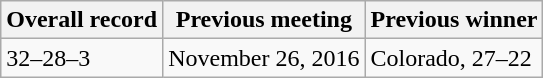<table class="wikitable">
<tr>
<th>Overall record</th>
<th>Previous meeting</th>
<th>Previous winner</th>
</tr>
<tr>
<td>32–28–3</td>
<td>November 26, 2016</td>
<td>Colorado, 27–22</td>
</tr>
</table>
